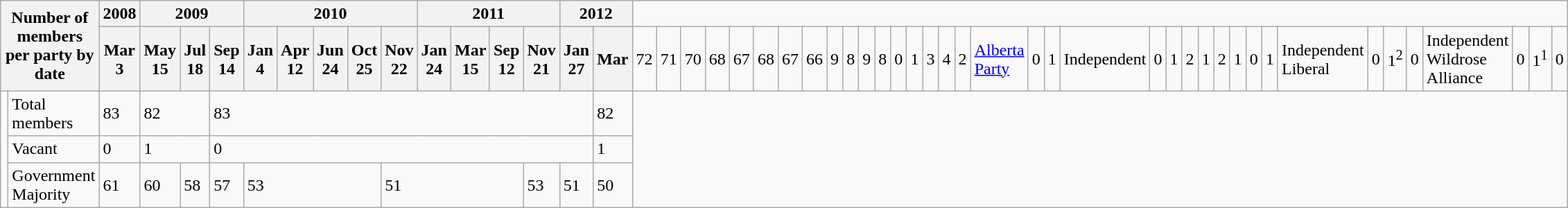<table class="wikitable">
<tr>
<th colspan=2 rowspan=2>Number of members<br>per party by date</th>
<th>2008</th>
<th colspan=3>2009</th>
<th colspan=5>2010</th>
<th colspan=4>2011</th>
<th colspan=2>2012</th>
</tr>
<tr>
<th>Mar 3</th>
<th>May 15</th>
<th>Jul 18</th>
<th>Sep 14</th>
<th>Jan 4</th>
<th>Apr 12</th>
<th>Jun 24</th>
<th>Oct 25</th>
<th>Nov 22</th>
<th>Jan 24</th>
<th>Mar 15</th>
<th>Sep 12</th>
<th>Nov 21</th>
<th>Jan 27</th>
<th>Mar<br></th>
<td>72</td>
<td>71</td>
<td colspan=2>70</td>
<td colspan=4>68</td>
<td colspan=4>67</td>
<td>68</td>
<td>67</td>
<td>66<br></td>
<td colspan=5>9</td>
<td colspan=6>8</td>
<td>9</td>
<td colspan=3>8<br></td>
<td colspan=3>0</td>
<td>1</td>
<td colspan=3>3</td>
<td colspan=8>4<br></td>
<td colspan=15>2<br></td>
<td><a href='#'>Alberta Party</a></td>
<td colspan=9>0</td>
<td colspan=6>1<br></td>
<td>Independent</td>
<td colspan=2>0</td>
<td colspan=3>1</td>
<td>2</td>
<td colspan=2>1</td>
<td>2</td>
<td>1</td>
<td colspan=3>0</td>
<td colspan=2>1<br></td>
<td>Independent Liberal</td>
<td colspan=10>0</td>
<td>1<sup>2</sup></td>
<td colspan=4>0<br></td>
<td>Independent Wildrose Alliance</td>
<td colspan=6>0</td>
<td>1<sup>1</sup></td>
<td colspan=8>0</td>
</tr>
<tr>
<td rowspan=3></td>
<td>Total members</td>
<td>83</td>
<td colspan=2>82</td>
<td colspan=11>83</td>
<td>82</td>
</tr>
<tr>
<td>Vacant</td>
<td>0</td>
<td colspan=2>1</td>
<td colspan=11>0</td>
<td>1</td>
</tr>
<tr>
<td>Government Majority</td>
<td>61</td>
<td>60</td>
<td>58</td>
<td>57</td>
<td colspan=4>53</td>
<td colspan=4>51</td>
<td>53</td>
<td>51</td>
<td>50</td>
</tr>
</table>
